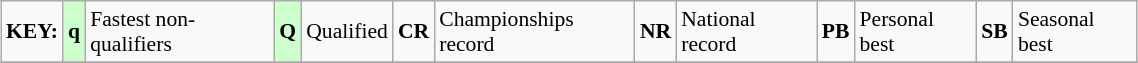<table class="wikitable" style="margin:0.5em auto; font-size:90%;position:relative;" width=60%>
<tr>
<td><strong>KEY:</strong></td>
<td bgcolor=ccffcc align=center><strong>q</strong></td>
<td>Fastest non-qualifiers</td>
<td bgcolor=ccffcc align=center><strong>Q</strong></td>
<td>Qualified</td>
<td align=center><strong>CR</strong></td>
<td>Championships record</td>
<td align=center><strong>NR</strong></td>
<td>National record</td>
<td align=center><strong>PB</strong></td>
<td>Personal best</td>
<td align=center><strong>SB</strong></td>
<td>Seasonal best</td>
</tr>
<tr>
</tr>
</table>
